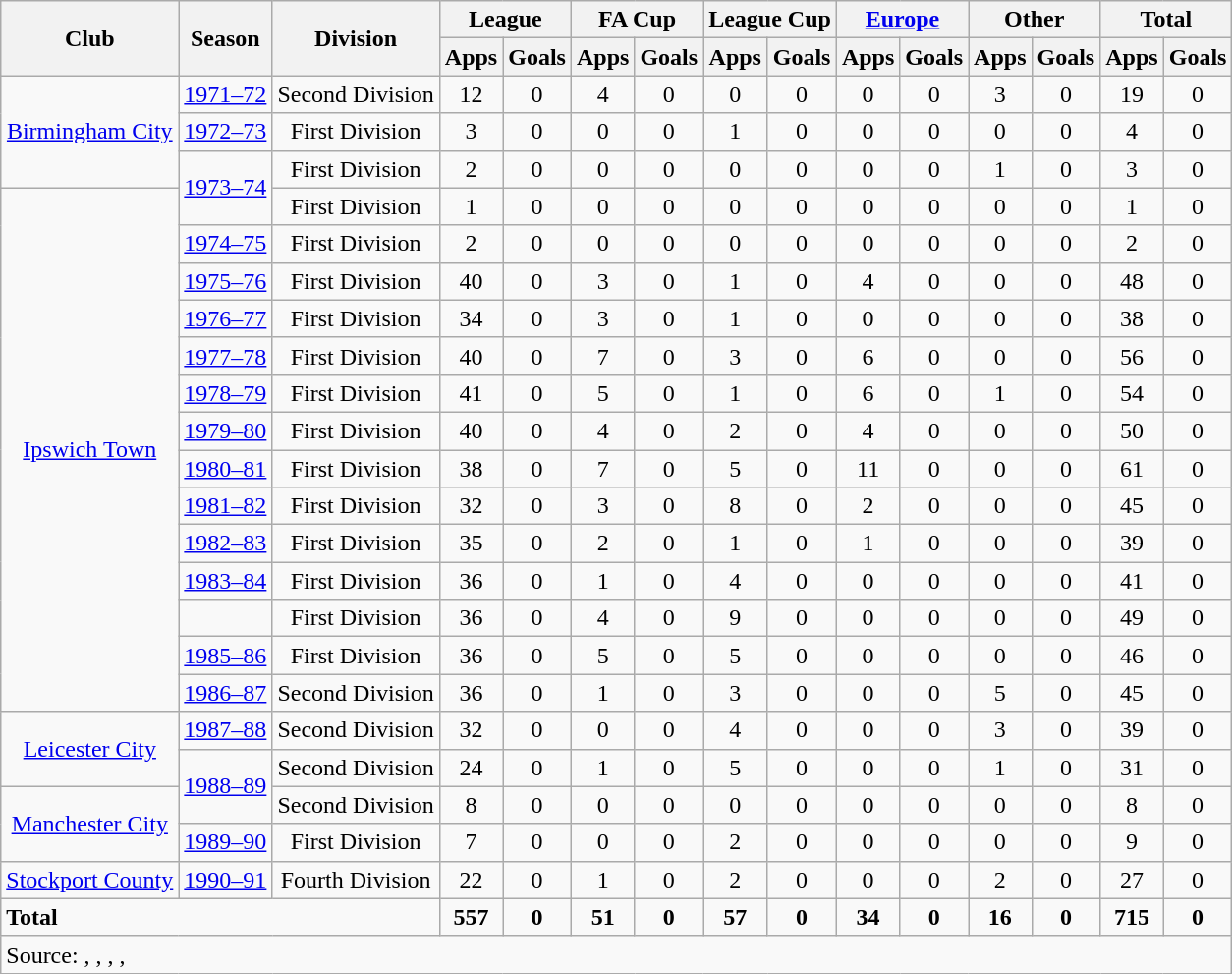<table class=wikitable style=text-align:center>
<tr>
<th rowspan=2>Club</th>
<th rowspan=2>Season</th>
<th rowspan=2>Division</th>
<th colspan=2>League</th>
<th colspan=2>FA Cup</th>
<th colspan=2>League Cup</th>
<th colspan=2><a href='#'>Europe</a></th>
<th colspan=2>Other</th>
<th colspan=2>Total</th>
</tr>
<tr>
<th>Apps</th>
<th>Goals</th>
<th>Apps</th>
<th>Goals</th>
<th>Apps</th>
<th>Goals</th>
<th>Apps</th>
<th>Goals</th>
<th>Apps</th>
<th>Goals</th>
<th>Apps</th>
<th>Goals</th>
</tr>
<tr>
<td rowspan=3><a href='#'>Birmingham City</a></td>
<td><a href='#'>1971–72</a></td>
<td>Second Division</td>
<td>12</td>
<td>0</td>
<td>4</td>
<td>0</td>
<td>0</td>
<td>0</td>
<td>0</td>
<td>0</td>
<td>3</td>
<td>0</td>
<td>19</td>
<td>0</td>
</tr>
<tr>
<td><a href='#'>1972–73</a></td>
<td>First Division</td>
<td>3</td>
<td>0</td>
<td>0</td>
<td>0</td>
<td>1</td>
<td>0</td>
<td>0</td>
<td>0</td>
<td>0</td>
<td>0</td>
<td>4</td>
<td>0</td>
</tr>
<tr>
<td rowspan=2><a href='#'>1973–74</a></td>
<td>First Division</td>
<td>2</td>
<td>0</td>
<td>0</td>
<td>0</td>
<td>0</td>
<td>0</td>
<td>0</td>
<td>0</td>
<td>1</td>
<td>0</td>
<td>3</td>
<td>0</td>
</tr>
<tr>
<td rowspan=14><a href='#'>Ipswich Town</a></td>
<td>First Division</td>
<td>1</td>
<td>0</td>
<td>0</td>
<td>0</td>
<td>0</td>
<td>0</td>
<td>0</td>
<td>0</td>
<td>0</td>
<td>0</td>
<td>1</td>
<td>0</td>
</tr>
<tr>
<td><a href='#'>1974–75</a></td>
<td>First Division</td>
<td>2</td>
<td>0</td>
<td>0</td>
<td>0</td>
<td>0</td>
<td>0</td>
<td>0</td>
<td>0</td>
<td>0</td>
<td>0</td>
<td>2</td>
<td>0</td>
</tr>
<tr>
<td><a href='#'>1975–76</a></td>
<td>First Division</td>
<td>40</td>
<td>0</td>
<td>3</td>
<td>0</td>
<td>1</td>
<td>0</td>
<td>4</td>
<td>0</td>
<td>0</td>
<td>0</td>
<td>48</td>
<td>0</td>
</tr>
<tr>
<td><a href='#'>1976–77</a></td>
<td>First Division</td>
<td>34</td>
<td>0</td>
<td>3</td>
<td>0</td>
<td>1</td>
<td>0</td>
<td>0</td>
<td>0</td>
<td>0</td>
<td>0</td>
<td>38</td>
<td>0</td>
</tr>
<tr>
<td><a href='#'>1977–78</a></td>
<td>First Division</td>
<td>40</td>
<td>0</td>
<td>7</td>
<td>0</td>
<td>3</td>
<td>0</td>
<td>6</td>
<td>0</td>
<td>0</td>
<td>0</td>
<td>56</td>
<td>0</td>
</tr>
<tr>
<td><a href='#'>1978–79</a></td>
<td>First Division</td>
<td>41</td>
<td>0</td>
<td>5</td>
<td>0</td>
<td>1</td>
<td>0</td>
<td>6</td>
<td>0</td>
<td>1</td>
<td>0</td>
<td>54</td>
<td>0</td>
</tr>
<tr>
<td><a href='#'>1979–80</a></td>
<td>First Division</td>
<td>40</td>
<td>0</td>
<td>4</td>
<td>0</td>
<td>2</td>
<td>0</td>
<td>4</td>
<td>0</td>
<td>0</td>
<td>0</td>
<td>50</td>
<td>0</td>
</tr>
<tr>
<td><a href='#'>1980–81</a></td>
<td>First Division</td>
<td>38</td>
<td>0</td>
<td>7</td>
<td>0</td>
<td>5</td>
<td>0</td>
<td>11</td>
<td>0</td>
<td>0</td>
<td>0</td>
<td>61</td>
<td>0</td>
</tr>
<tr>
<td><a href='#'>1981–82</a></td>
<td>First Division</td>
<td>32</td>
<td>0</td>
<td>3</td>
<td>0</td>
<td>8</td>
<td>0</td>
<td>2</td>
<td>0</td>
<td>0</td>
<td>0</td>
<td>45</td>
<td>0</td>
</tr>
<tr>
<td><a href='#'>1982–83</a></td>
<td>First Division</td>
<td>35</td>
<td>0</td>
<td>2</td>
<td>0</td>
<td>1</td>
<td>0</td>
<td>1</td>
<td>0</td>
<td>0</td>
<td>0</td>
<td>39</td>
<td>0</td>
</tr>
<tr>
<td><a href='#'>1983–84</a></td>
<td>First Division</td>
<td>36</td>
<td>0</td>
<td>1</td>
<td>0</td>
<td>4</td>
<td>0</td>
<td>0</td>
<td>0</td>
<td>0</td>
<td>0</td>
<td>41</td>
<td>0</td>
</tr>
<tr>
<td></td>
<td>First Division</td>
<td>36</td>
<td>0</td>
<td>4</td>
<td>0</td>
<td>9</td>
<td>0</td>
<td>0</td>
<td>0</td>
<td>0</td>
<td>0</td>
<td>49</td>
<td>0</td>
</tr>
<tr>
<td><a href='#'>1985–86</a></td>
<td>First Division</td>
<td>36</td>
<td>0</td>
<td>5</td>
<td>0</td>
<td>5</td>
<td>0</td>
<td>0</td>
<td>0</td>
<td>0</td>
<td>0</td>
<td>46</td>
<td>0</td>
</tr>
<tr>
<td><a href='#'>1986–87</a></td>
<td>Second Division</td>
<td>36</td>
<td>0</td>
<td>1</td>
<td>0</td>
<td>3</td>
<td>0</td>
<td>0</td>
<td>0</td>
<td>5</td>
<td>0</td>
<td>45</td>
<td>0</td>
</tr>
<tr>
<td rowspan=2><a href='#'>Leicester City</a></td>
<td><a href='#'>1987–88</a></td>
<td>Second Division</td>
<td>32</td>
<td>0</td>
<td>0</td>
<td>0</td>
<td>4</td>
<td>0</td>
<td>0</td>
<td>0</td>
<td>3</td>
<td>0</td>
<td>39</td>
<td>0</td>
</tr>
<tr>
<td rowspan=2><a href='#'>1988–89</a></td>
<td>Second Division</td>
<td>24</td>
<td>0</td>
<td>1</td>
<td>0</td>
<td>5</td>
<td>0</td>
<td>0</td>
<td>0</td>
<td>1</td>
<td>0</td>
<td>31</td>
<td>0</td>
</tr>
<tr>
<td rowspan=2><a href='#'>Manchester City</a></td>
<td>Second Division</td>
<td>8</td>
<td>0</td>
<td>0</td>
<td>0</td>
<td>0</td>
<td>0</td>
<td>0</td>
<td>0</td>
<td>0</td>
<td>0</td>
<td>8</td>
<td>0</td>
</tr>
<tr>
<td><a href='#'>1989–90</a></td>
<td>First Division</td>
<td>7</td>
<td>0</td>
<td>0</td>
<td>0</td>
<td>2</td>
<td>0</td>
<td>0</td>
<td>0</td>
<td>0</td>
<td>0</td>
<td>9</td>
<td>0</td>
</tr>
<tr>
<td><a href='#'>Stockport County</a></td>
<td><a href='#'>1990–91</a></td>
<td>Fourth Division</td>
<td>22</td>
<td>0</td>
<td>1</td>
<td>0</td>
<td>2</td>
<td>0</td>
<td>0</td>
<td>0</td>
<td>2</td>
<td>0</td>
<td>27</td>
<td>0</td>
</tr>
<tr>
<td colspan=3 align=left><strong>Total</strong></td>
<td><strong>557</strong></td>
<td><strong>0</strong></td>
<td><strong>51</strong></td>
<td><strong>0</strong></td>
<td><strong>57</strong></td>
<td><strong>0</strong></td>
<td><strong>34</strong></td>
<td><strong>0</strong></td>
<td><strong>16</strong></td>
<td><strong>0</strong></td>
<td><strong>715</strong></td>
<td><strong>0</strong></td>
</tr>
<tr>
<td align=left colspan=15>Source: , , , , </td>
</tr>
</table>
